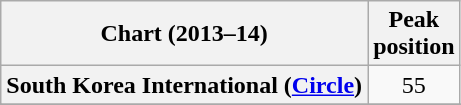<table class="wikitable plainrowheaders" style="text-align:center">
<tr>
<th>Chart (2013–14)</th>
<th>Peak<br>position</th>
</tr>
<tr>
<th scope="row">South Korea International (<a href='#'>Circle</a>)</th>
<td>55</td>
</tr>
<tr>
</tr>
<tr>
</tr>
</table>
